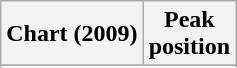<table class="wikitable sortable">
<tr>
<th align="left">Chart (2009)</th>
<th style="text-align:center;">Peak<br>position</th>
</tr>
<tr>
</tr>
<tr>
</tr>
<tr>
</tr>
<tr>
</tr>
</table>
